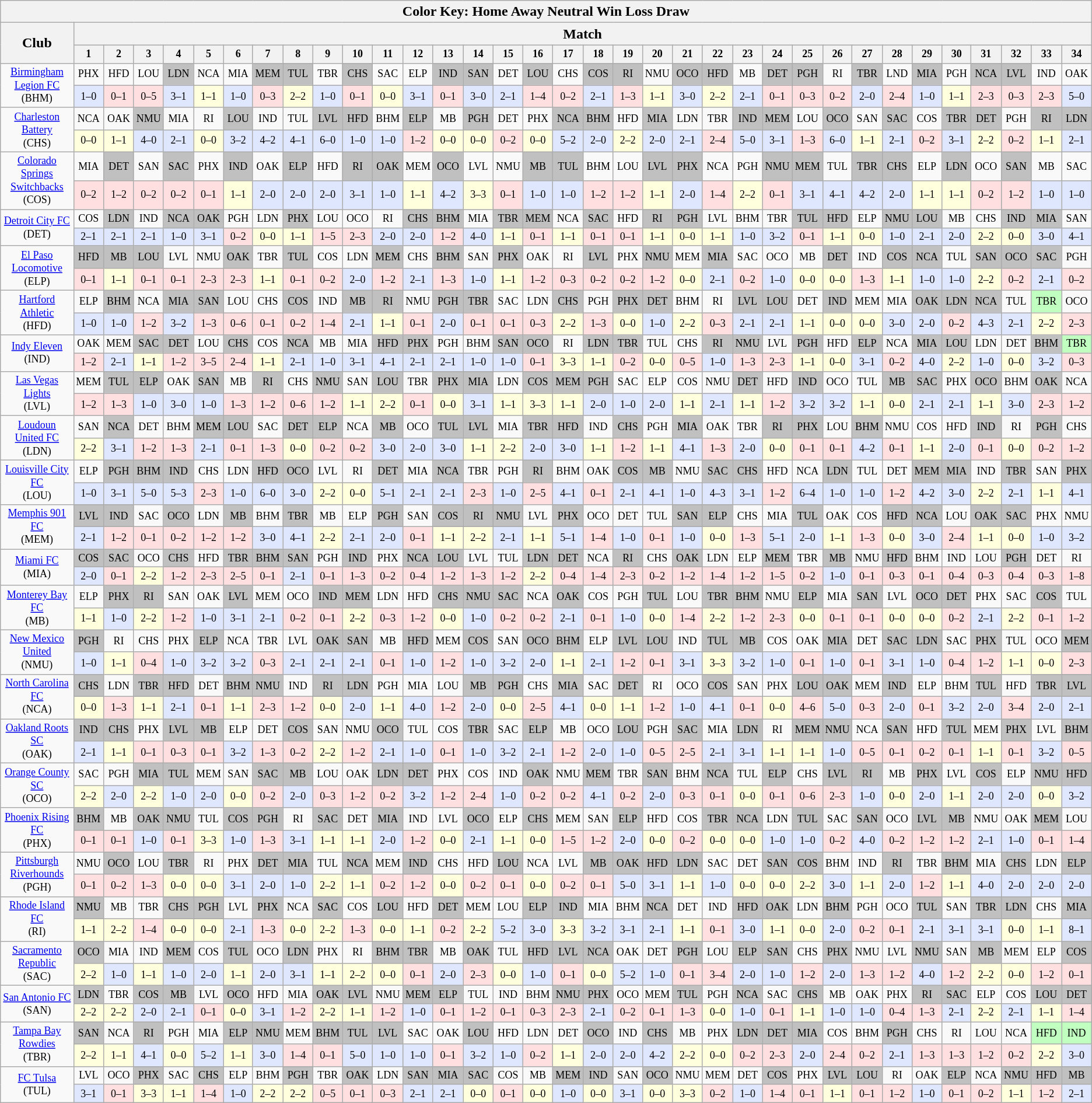<table class="wikitable" style="text-align:center;width=85%">
<tr>
<th colspan="35">Color Key: <span>Home</span>  <span>Away</span>  <span>Neutral</span>   <span>Win</span>  <span>Loss</span>  <span>Draw</span></th>
</tr>
<tr>
<th width="10%" rowspan="2">Club</th>
<th width="75%" colspan="34">Match</th>
</tr>
<tr style="background-color:#CCCCCC; font-size: 75%">
<th width="2.50%">1</th>
<th width="2.50%">2</th>
<th width="2.50%">3</th>
<th width="2.50%">4</th>
<th width="2.50%">5</th>
<th width="2.50%">6</th>
<th width="2.50%">7</th>
<th width="2.50%">8</th>
<th width="2.50%">9</th>
<th width="2.50%">10</th>
<th width="2.50%">11</th>
<th width="2.50%">12</th>
<th width="2.50%">13</th>
<th width="2.50%">14</th>
<th width="2.50%">15</th>
<th width="2.50%">16</th>
<th width="2.50%">17</th>
<th width="2.50%">18</th>
<th width="2.50%">19</th>
<th width="2.50%">20</th>
<th width="2.50%">21</th>
<th width="2.50%">22</th>
<th width="2.50%">23</th>
<th width="2.50%">24</th>
<th width="2.50%">25</th>
<th width="2.50%">26</th>
<th width="2.50%">27</th>
<th width="2.50%">28</th>
<th width="2.50%">29</th>
<th width="2.50%">30</th>
<th width="2.50%">31</th>
<th width="2.50%">32</th>
<th width="2.50%">33</th>
<th width="2.50%">34<br></th>
</tr>
<tr style="font-size: 75%">
<td rowspan="2"><a href='#'>Birmingham Legion FC</a><br>(BHM)</td>
<td>PHX</td>
<td>HFD</td>
<td>LOU</td>
<td bgcolor=#C0C0C0>LDN</td>
<td>NCA</td>
<td>MIA</td>
<td bgcolor=#C0C0C0>MEM</td>
<td bgcolor=#C0C0C0>TUL</td>
<td>TBR</td>
<td bgcolor=#C0C0C0>CHS</td>
<td>SAC</td>
<td>ELP</td>
<td bgcolor=#C0C0C0>IND</td>
<td bgcolor=#C0C0C0>SAN</td>
<td>DET</td>
<td bgcolor=#C0C0C0>LOU</td>
<td>CHS</td>
<td bgcolor=#C0C0C0>COS</td>
<td bgcolor=#C0C0C0>RI</td>
<td>NMU</td>
<td bgcolor=#C0C0C0>OCO</td>
<td bgcolor=#C0C0C0>HFD</td>
<td>MB</td>
<td bgcolor=#C0C0C0>DET</td>
<td bgcolor=#C0C0C0>PGH</td>
<td>RI</td>
<td bgcolor=#C0C0C0>TBR</td>
<td>LND</td>
<td bgcolor=#C0C0C0>MIA</td>
<td>PGH</td>
<td bgcolor=#C0C0C0>NCA</td>
<td bgcolor=#C0C0C0>LVL</td>
<td>IND</td>
<td>OAK</td>
</tr>
<tr style="font-size: 75%">
<td bgcolor=#DFE7FF>1–0</td>
<td bgcolor=#FFDFDF>0–1</td>
<td bgcolor=#FFDFDF>0–5</td>
<td bgcolor=#DFE7FF>3–1</td>
<td bgcolor=#FFFFDD>1–1</td>
<td bgcolor=#DFE7FF>1–0</td>
<td bgcolor=#FFDFDF>0–3</td>
<td bgcolor=#FFFFDD>2–2</td>
<td bgcolor=#DFE7FF>1–0</td>
<td bgcolor=#FFDFDF>0–1</td>
<td bgcolor=#FFFFDD>0–0</td>
<td bgcolor=#DFE7FF>3–1</td>
<td bgcolor=#FFDFDF>0–1</td>
<td bgcolor=#DFE7FF>3–0</td>
<td bgcolor=#DFE7FF>2–1</td>
<td bgcolor=#FFDFDF>1–4</td>
<td bgcolor=#FFDFDF>0–2</td>
<td bgcolor=#DFE7FF>2–1</td>
<td bgcolor=#FFDFDF>1–3</td>
<td bgcolor=#FFFFDD>1–1</td>
<td bgcolor=#DFE7FF>3–0</td>
<td bgcolor=#FFFFDD>2–2</td>
<td bgcolor=#DFE7FF>2–1</td>
<td bgcolor=#FFDFDF>0–1</td>
<td bgcolor=#FFDFDF>0–3</td>
<td bgcolor=#FFDFDF>0–2</td>
<td bgcolor=#DFE7FF>2–0</td>
<td bgcolor=#FFDFDF>2–4</td>
<td bgcolor=#DFE7FF>1–0</td>
<td bgcolor=#FFFFDD>1–1</td>
<td bgcolor=#FFDFDF>2–3</td>
<td bgcolor=#FFDFDF>0–3</td>
<td bgcolor=#FFDFDF>2–3</td>
<td bgcolor=#DFE7FF>5–0</td>
</tr>
<tr style="font-size: 75%">
<td rowspan="2"><a href='#'>Charleston Battery</a><br>(CHS)</td>
<td>NCA</td>
<td>OAK</td>
<td bgcolor=#C0C0C0>NMU</td>
<td>MIA</td>
<td>RI</td>
<td bgcolor=#C0C0C0>LOU</td>
<td>IND</td>
<td>TUL</td>
<td bgcolor=#C0C0C0>LVL</td>
<td bgcolor=#C0C0C0>HFD</td>
<td>BHM</td>
<td bgcolor=#C0C0C0>ELP</td>
<td>MB</td>
<td bgcolor=#C0C0C0>PGH</td>
<td>DET</td>
<td>PHX</td>
<td bgcolor=#C0C0C0>NCA</td>
<td bgcolor=#C0C0C0>BHM</td>
<td>HFD</td>
<td bgcolor=#C0C0C0>MIA</td>
<td>LDN</td>
<td>TBR</td>
<td bgcolor=#C0C0C0>IND</td>
<td bgcolor=#C0C0C0>MEM</td>
<td>LOU</td>
<td bgcolor=#C0C0C0>OCO</td>
<td>SAN</td>
<td bgcolor=#C0C0C0>SAC</td>
<td>COS</td>
<td bgcolor=#C0C0C0>TBR</td>
<td bgcolor=#C0C0C0>DET</td>
<td>PGH</td>
<td bgcolor=#C0C0C0>RI</td>
<td bgcolor=#C0C0C0>LDN</td>
</tr>
<tr style="font-size: 75%">
<td bgcolor=#FFFFDD>0–0</td>
<td bgcolor=#FFFFDD>1–1</td>
<td bgcolor=#DFE7FF>4–0</td>
<td bgcolor=#DFE7FF>2–1</td>
<td bgcolor=#FFFFDD>0–0</td>
<td bgcolor=#DFE7FF>3–2</td>
<td bgcolor=#DFE7FF>4–2</td>
<td bgcolor=#DFE7FF>4–1</td>
<td bgcolor=#DFE7FF>6–0</td>
<td bgcolor=#DFE7FF>1–0</td>
<td bgcolor=#DFE7FF>1–0</td>
<td bgcolor=#FFDFDF>1–2</td>
<td bgcolor=#FFFFDD>0–0</td>
<td bgcolor=#FFFFDD>0–0</td>
<td bgcolor=#FFDFDF>0–2</td>
<td bgcolor=#FFFFDD>0–0</td>
<td bgcolor=#DFE7FF>5–2</td>
<td bgcolor=#DFE7FF>2–0</td>
<td bgcolor=#FFFFDD>2–2</td>
<td bgcolor=#DFE7FF>2–0</td>
<td bgcolor=#DFE7FF>2–1</td>
<td bgcolor=#FFDFDF>2–4</td>
<td bgcolor=#DFE7FF>5–0</td>
<td bgcolor=#DFE7FF>3–1</td>
<td bgcolor=#FFDFDF>1–3</td>
<td bgcolor=#DFE7FF>6–0</td>
<td bgcolor=#FFFFDD>1–1</td>
<td bgcolor=#DFE7FF>2–1</td>
<td bgcolor=#FFDFDF>0–2</td>
<td bgcolor=#DFE7FF>3–1</td>
<td bgcolor=#FFFFDD>2–2</td>
<td bgcolor=#FFDFDF>0–2</td>
<td bgcolor=#FFFFDD>1–1</td>
<td bgcolor=#DFE7FF>2–1</td>
</tr>
<tr style="font-size: 75%">
<td rowspan="2"><a href='#'>Colorado Springs Switchbacks</a><br>(COS)</td>
<td>MIA</td>
<td bgcolor=#C0C0C0>DET</td>
<td>SAN</td>
<td bgcolor=#C0C0C0>SAC</td>
<td>PHX</td>
<td bgcolor=#C0C0C0>IND</td>
<td>OAK</td>
<td bgcolor=#C0C0C0>ELP</td>
<td>HFD</td>
<td bgcolor=#C0C0C0>RI</td>
<td bgcolor=#C0C0C0>OAK</td>
<td>MEM</td>
<td bgcolor=#C0C0C0>OCO</td>
<td>LVL</td>
<td>NMU</td>
<td bgcolor=#C0C0C0>MB</td>
<td bgcolor=#C0C0C0>TUL</td>
<td>BHM</td>
<td>LOU</td>
<td bgcolor=#C0C0C0>LVL</td>
<td bgcolor=#C0C0C0>PHX</td>
<td>NCA</td>
<td>PGH</td>
<td bgcolor=#C0C0C0>NMU</td>
<td bgcolor=#C0C0C0>MEM</td>
<td>TUL</td>
<td bgcolor=#C0C0C0>TBR</td>
<td bgcolor=#C0C0C0>CHS</td>
<td>ELP</td>
<td bgcolor=#C0C0C0>LDN</td>
<td>OCO</td>
<td bgcolor=#C0C0C0>SAN</td>
<td>MB</td>
<td>SAC</td>
</tr>
<tr style="font-size: 75%">
<td bgcolor=#FFDFDF>0–2</td>
<td bgcolor=#FFDFDF>1–2</td>
<td bgcolor=#FFDFDF>0–2</td>
<td bgcolor=#FFDFDF>0–2</td>
<td bgcolor=#FFDFDF>0–1</td>
<td bgcolor=#FFFFDD>1–1</td>
<td bgcolor=#DFE7FF>2–0</td>
<td bgcolor=#DFE7FF>2–0</td>
<td bgcolor=#DFE7FF>2–0</td>
<td bgcolor=#DFE7FF>3–1</td>
<td bgcolor=#DFE7FF>1–0</td>
<td bgcolor=#FFFFDD>1–1</td>
<td bgcolor=#DFE7FF>4–2</td>
<td bgcolor=#FFFFDD>3–3</td>
<td bgcolor=#FFDFDF>0–1</td>
<td bgcolor=#DFE7FF>1–0</td>
<td bgcolor=#DFE7FF>1–0</td>
<td bgcolor=#FFDFDF>1–2</td>
<td bgcolor=#FFDFDF>1–2</td>
<td bgcolor=#FFFFDD>1–1</td>
<td bgcolor=#DFE7FF>2–0</td>
<td bgcolor=#FFDFDF>1–4</td>
<td bgcolor=#FFFFDD>2–2</td>
<td bgcolor=#FFDFDF>0–1</td>
<td bgcolor=#DFE7FF>3–1</td>
<td bgcolor=#DFE7FF>4–1</td>
<td bgcolor=#DFE7FF>4–2</td>
<td bgcolor=#DFE7FF>2–0</td>
<td bgcolor=#FFFFDD>1–1</td>
<td bgcolor=#FFFFDD>1–1</td>
<td bgcolor=#FFDFDF>0–2</td>
<td bgcolor=#FFDFDF>1–2</td>
<td bgcolor=#DFE7FF>1–0</td>
<td bgcolor=#DFE7FF>1–0</td>
</tr>
<tr style="font-size: 75%">
<td rowspan="2"><a href='#'>Detroit City FC</a><br>(DET)</td>
<td>COS</td>
<td bgcolor=#C0C0C0>LDN</td>
<td>IND</td>
<td bgcolor=#C0C0C0>NCA</td>
<td bgcolor=#C0C0C0>OAK</td>
<td>PGH</td>
<td>LDN</td>
<td bgcolor=#C0C0C0>PHX</td>
<td>LOU</td>
<td>OCO</td>
<td>RI</td>
<td bgcolor=#C0C0C0>CHS</td>
<td bgcolor=#C0C0C0>BHM</td>
<td>MIA</td>
<td bgcolor=#C0C0C0>TBR</td>
<td bgcolor=#C0C0C0>MEM</td>
<td>NCA</td>
<td bgcolor=#C0C0C0>SAC</td>
<td>HFD</td>
<td bgcolor=#C0C0C0>RI</td>
<td bgcolor=#C0C0C0>PGH</td>
<td>LVL</td>
<td>BHM</td>
<td>TBR</td>
<td bgcolor=#C0C0C0>TUL</td>
<td bgcolor=#C0C0C0>HFD</td>
<td>ELP</td>
<td bgcolor=#C0C0C0>NMU</td>
<td bgcolor=#C0C0C0>LOU</td>
<td>MB</td>
<td>CHS</td>
<td bgcolor=#C0C0C0>IND</td>
<td bgcolor=#C0C0C0>MIA</td>
<td>SAN</td>
</tr>
<tr style="font-size: 75%">
<td bgcolor=#DFE7FF>2–1</td>
<td bgcolor=#DFE7FF>2–1</td>
<td bgcolor=#DFE7FF>2–1</td>
<td bgcolor=#DFE7FF>1–0</td>
<td bgcolor=#DFE7FF>3–1</td>
<td bgcolor=#FFDFDF>0–2</td>
<td bgcolor=#FFFFDD>0–0</td>
<td bgcolor=#FFFFDD>1–1</td>
<td bgcolor=#FFDFDF>1–5</td>
<td bgcolor=#FFDFDF>2–3</td>
<td bgcolor=#DFE7FF>2–0</td>
<td bgcolor=#DFE7FF>2–0</td>
<td bgcolor=#FFDFDF>1–2</td>
<td bgcolor=#DFE7FF>4–0</td>
<td bgcolor=#FFFFDD>1–1</td>
<td bgcolor=#FFDFDF>0–1</td>
<td bgcolor=#FFFFDD>1–1</td>
<td bgcolor=#FFDFDF>0–1</td>
<td bgcolor=#FFDFDF>0–1</td>
<td bgcolor=#FFFFDD>1–1</td>
<td bgcolor=#FFFFDD>0–0</td>
<td bgcolor=#FFFFDD>1–1</td>
<td bgcolor=#DFE7FF>1–0</td>
<td bgcolor=#DFE7FF>3–2</td>
<td bgcolor=#FFDFDF>0–1</td>
<td bgcolor=#FFFFDD>1–1</td>
<td bgcolor=#FFFFDD>0–0</td>
<td bgcolor=#DFE7FF>1–0</td>
<td bgcolor=#DFE7FF>2–1</td>
<td bgcolor=#DFE7FF>2–0</td>
<td bgcolor=#FFFFDD>2–2</td>
<td bgcolor=#FFFFDD>0–0</td>
<td bgcolor=#DFE7FF>3–0</td>
<td bgcolor=#DFE7FF>4–1</td>
</tr>
<tr style="font-size: 75%">
<td rowspan="2"><a href='#'>El Paso Locomotive</a><br>(ELP)</td>
<td bgcolor=#C0C0C0>HFD</td>
<td bgcolor=#C0C0C0>MB</td>
<td bgcolor=#C0C0C0>LOU</td>
<td>LVL</td>
<td>NMU</td>
<td bgcolor=#C0C0C0>OAK</td>
<td>TBR</td>
<td bgcolor=#C0C0C0>TUL</td>
<td>COS</td>
<td>LDN</td>
<td bgcolor=#C0C0C0>MEM</td>
<td>CHS</td>
<td bgcolor=#C0C0C0>BHM</td>
<td>SAN</td>
<td bgcolor=#C0C0C0>PHX</td>
<td>OAK</td>
<td>RI</td>
<td bgcolor=#C0C0C0>LVL</td>
<td>PHX</td>
<td bgcolor=#C0C0C0>NMU</td>
<td>MEM</td>
<td bgcolor=#C0C0C0>MIA</td>
<td>SAC</td>
<td>OCO</td>
<td>MB</td>
<td bgcolor=#C0C0C0>DET</td>
<td>IND</td>
<td bgcolor=#C0C0C0>COS</td>
<td bgcolor=#C0C0C0>NCA</td>
<td>TUL</td>
<td bgcolor=#C0C0C0>SAN</td>
<td bgcolor=#C0C0C0>OCO</td>
<td bgcolor=#C0C0C0>SAC</td>
<td>PGH</td>
</tr>
<tr style="font-size: 75%">
<td bgcolor=#FFDFDF>0–1</td>
<td bgcolor=#FFFFDD>1–1</td>
<td bgcolor=#FFDFDF>0–1</td>
<td bgcolor=#FFDFDF>0–1</td>
<td bgcolor=#FFDFDF>2–3</td>
<td bgcolor=#FFDFDF>2–3</td>
<td bgcolor=#FFFFDD>1–1</td>
<td bgcolor=#FFDFDF>0–1</td>
<td bgcolor=#FFDFDF>0–2</td>
<td bgcolor=#DFE7FF>2–0</td>
<td bgcolor=#FFDFDF>1–2</td>
<td bgcolor=#DFE7FF>2–1</td>
<td bgcolor=#FFDFDF>1–3</td>
<td bgcolor=#DFE7FF>1–0</td>
<td bgcolor=#FFFFDD>1–1</td>
<td bgcolor=#FFDFDF>1–2</td>
<td bgcolor=#FFDFDF>0–3</td>
<td bgcolor=#FFDFDF>0–2</td>
<td bgcolor=#FFDFDF>0–2</td>
<td bgcolor=#FFDFDF>1–2</td>
<td bgcolor=#FFFFDD>0–0</td>
<td bgcolor=#DFE7FF>2–1</td>
<td bgcolor=#FFDFDF>0–2</td>
<td bgcolor=#DFE7FF>1–0</td>
<td bgcolor=#FFFFDD>0–0</td>
<td bgcolor=#FFFFDD>0–0</td>
<td bgcolor=#FFDFDF>1–3</td>
<td bgcolor=#FFFFDD>1–1</td>
<td bgcolor=#DFE7FF>1–0</td>
<td bgcolor=#DFE7FF>1–0</td>
<td bgcolor=#FFFFDD>2–2</td>
<td bgcolor=#FFDFDF>0–2</td>
<td bgcolor=#DFE7FF>2–1</td>
<td bgcolor=#FFDFDF>0–2</td>
</tr>
<tr style="font-size: 75%">
<td rowspan="2"><a href='#'>Hartford Athletic</a><br>(HFD)</td>
<td>ELP</td>
<td bgcolor=#C0C0C0>BHM</td>
<td>NCA</td>
<td bgcolor=#C0C0C0>MIA</td>
<td bgcolor=#C0C0C0>SAN</td>
<td>LOU</td>
<td>CHS</td>
<td bgcolor=#C0C0C0>COS</td>
<td>IND</td>
<td bgcolor=#C0C0C0>MB</td>
<td bgcolor=#C0C0C0>RI</td>
<td>NMU</td>
<td bgcolor=#C0C0C0>PGH</td>
<td bgcolor=#C0C0C0>TBR</td>
<td>SAC</td>
<td>LDN</td>
<td bgcolor=#C0C0C0>CHS</td>
<td>PGH</td>
<td bgcolor=#C0C0C0>PHX</td>
<td bgcolor=#C0C0C0>DET</td>
<td>BHM</td>
<td>RI</td>
<td bgcolor=#C0C0C0>LVL</td>
<td bgcolor=#C0C0C0>LOU</td>
<td>DET</td>
<td bgcolor=#C0C0C0>IND</td>
<td>MEM</td>
<td>MIA</td>
<td bgcolor=#C0C0C0>OAK</td>
<td bgcolor=#C0C0C0>LDN</td>
<td bgcolor=#C0C0C0>NCA</td>
<td>TUL</td>
<td bgcolor=#C0FFC0>TBR</td>
<td>OCO</td>
</tr>
<tr style="font-size: 75%">
<td bgcolor=#DFE7FF>1–0</td>
<td bgcolor=#DFE7FF>1–0</td>
<td bgcolor=#FFDFDF>1–2</td>
<td bgcolor=#DFE7FF>3–2</td>
<td bgcolor=#FFDFDF>1–3</td>
<td bgcolor=#FFDFDF>0–6</td>
<td bgcolor=#FFDFDF>0–1</td>
<td bgcolor=#FFDFDF>0–2</td>
<td bgcolor=#FFDFDF>1–4</td>
<td bgcolor=#DFE7FF>2–1</td>
<td bgcolor=#FFFFDD>1–1</td>
<td bgcolor=#FFDFDF>0–1</td>
<td bgcolor=#DFE7FF>2–0</td>
<td bgcolor=#FFDFDF>0–1</td>
<td bgcolor=#FFDFDF>0–1</td>
<td bgcolor=#FFDFDF>0–3</td>
<td bgcolor=#FFFFDD>2–2</td>
<td bgcolor=#FFDFDF>1–3</td>
<td bgcolor=#FFFFDD>0–0</td>
<td bgcolor=#DFE7FF>1–0</td>
<td bgcolor=#FFFFDD>2–2</td>
<td bgcolor=#FFDFDF>0–3</td>
<td bgcolor=#DFE7FF>2–1</td>
<td bgcolor=#DFE7FF>2–1</td>
<td bgcolor=#FFFFDD>1–1</td>
<td bgcolor=#FFFFDD>0–0</td>
<td bgcolor=#FFFFDD>0–0</td>
<td bgcolor=#DFE7FF>3–0</td>
<td bgcolor=#DFE7FF>2–0</td>
<td bgcolor=#FFDFDF>0–2</td>
<td bgcolor=#DFE7FF>4–3</td>
<td bgcolor=#DFE7FF>2–1</td>
<td bgcolor=#FFFFDD>2–2</td>
<td bgcolor=#FFDFDF>2–3</td>
</tr>
<tr style="font-size: 75%">
<td rowspan="2"><a href='#'>Indy Eleven</a><br>(IND)</td>
<td>OAK</td>
<td>MEM</td>
<td bgcolor=#C0C0C0>SAC</td>
<td bgcolor=#C0C0C0>DET</td>
<td>LOU</td>
<td bgcolor=#C0C0C0>CHS</td>
<td>COS</td>
<td bgcolor=#C0C0C0>NCA</td>
<td>MB</td>
<td>MIA</td>
<td bgcolor=#C0C0C0>HFD</td>
<td bgcolor=#C0C0C0>PHX</td>
<td>PGH</td>
<td>BHM</td>
<td bgcolor=#C0C0C0>SAN</td>
<td bgcolor=#C0C0C0>OCO</td>
<td>RI</td>
<td bgcolor=#C0C0C0>LDN</td>
<td bgcolor=#C0C0C0>TBR</td>
<td>TUL</td>
<td>CHS</td>
<td bgcolor=#C0C0C0>RI</td>
<td bgcolor=#C0C0C0>NMU</td>
<td>LVL</td>
<td bgcolor=#C0C0C0>PGH</td>
<td>HFD</td>
<td bgcolor=#C0C0C0>ELP</td>
<td>NCA</td>
<td bgcolor=#C0C0C0>MIA</td>
<td bgcolor=#C0C0C0>LOU</td>
<td>LDN</td>
<td>DET</td>
<td bgcolor=#C0C0C0>BHM</td>
<td bgcolor=#C0FFC0>TBR</td>
</tr>
<tr style="font-size: 75%">
<td bgcolor=#FFDFDF>1–2</td>
<td bgcolor=#DFE7FF>2–1</td>
<td bgcolor=#FFFFDD>1–1</td>
<td bgcolor=#FFDFDF>1–2</td>
<td bgcolor=#FFDFDF>3–5</td>
<td bgcolor=#FFDFDF>2–4</td>
<td bgcolor=#FFFFDD>1–1</td>
<td bgcolor=#DFE7FF>2–1</td>
<td bgcolor=#DFE7FF>1–0</td>
<td bgcolor=#DFE7FF>3–1</td>
<td bgcolor=#DFE7FF>4–1</td>
<td bgcolor=#DFE7FF>2–1</td>
<td bgcolor=#DFE7FF>2–1</td>
<td bgcolor=#DFE7FF>1–0</td>
<td bgcolor=#DFE7FF>1–0</td>
<td bgcolor=#FFDFDF>0–1</td>
<td bgcolor=#FFFFDD>3–3</td>
<td bgcolor=#FFFFDD>1–1</td>
<td bgcolor=#FFDFDF>0–2</td>
<td bgcolor=#FFFFDD>0–0</td>
<td bgcolor=#FFDFDF>0–5</td>
<td bgcolor=#DFE7FF>1–0</td>
<td bgcolor=#FFDFDF>1–3</td>
<td bgcolor=#FFDFDF>2–3</td>
<td bgcolor=#FFFFDD>1–1</td>
<td bgcolor=#FFFFDD>0–0</td>
<td bgcolor=#DFE7FF>3–1</td>
<td bgcolor=#FFDFDF>0–2</td>
<td bgcolor=#DFE7FF>4–0</td>
<td bgcolor=#FFFFDD>2–2</td>
<td bgcolor=#DFE7FF>1–0</td>
<td bgcolor=#FFFFDD>0–0</td>
<td bgcolor=#DFE7FF>3–2</td>
<td bgcolor=#FFDFDF>0–3</td>
</tr>
<tr style="font-size: 75%">
<td rowspan="2"><a href='#'>Las Vegas Lights</a><br>(LVL)</td>
<td>MEM</td>
<td bgcolor=#C0C0C0>TUL</td>
<td bgcolor=#C0C0C0>ELP</td>
<td>OAK</td>
<td bgcolor=#C0C0C0>SAN</td>
<td>MB</td>
<td bgcolor=#C0C0C0>RI</td>
<td>CHS</td>
<td bgcolor=#C0C0C0>NMU</td>
<td>SAN</td>
<td bgcolor=#C0C0C0>LOU</td>
<td>TBR</td>
<td bgcolor=#C0C0C0>PHX</td>
<td bgcolor=#C0C0C0>MIA</td>
<td>LDN</td>
<td bgcolor=#C0C0C0>COS</td>
<td bgcolor=#C0C0C0>MEM</td>
<td bgcolor=#C0C0C0>PGH</td>
<td>SAC</td>
<td>ELP</td>
<td>COS</td>
<td>NMU</td>
<td bgcolor=#C0C0C0>DET</td>
<td>HFD</td>
<td bgcolor=#C0C0C0>IND</td>
<td>OCO</td>
<td>TUL</td>
<td bgcolor=#C0C0C0>MB</td>
<td bgcolor=#C0C0C0>SAC</td>
<td>PHX</td>
<td bgcolor=#C0C0C0>OCO</td>
<td>BHM</td>
<td bgcolor=#C0C0C0>OAK</td>
<td>NCA</td>
</tr>
<tr style="font-size: 75%">
<td bgcolor=#FFDFDF>1–2</td>
<td bgcolor=#FFDFDF>1–3</td>
<td bgcolor=#DFE7FF>1–0</td>
<td bgcolor=#DFE7FF>3–0</td>
<td bgcolor=#DFE7FF>1–0</td>
<td bgcolor=#FFDFDF>1–3</td>
<td bgcolor=#FFDFDF>1–2</td>
<td bgcolor=#FFDFDF>0–6</td>
<td bgcolor=#FFDFDF>1–2</td>
<td bgcolor=#FFFFDD>1–1</td>
<td bgcolor=#FFFFDD>2–2</td>
<td bgcolor=#FFDFDF>0–1</td>
<td bgcolor=#FFFFDD>0–0</td>
<td bgcolor=#DFE7FF>3–1</td>
<td bgcolor=#FFFFDD>1–1</td>
<td bgcolor=#FFFFDD>3–3</td>
<td bgcolor=#FFFFDD>1–1</td>
<td bgcolor=#DFE7FF>2–0</td>
<td bgcolor=#DFE7FF>1–0</td>
<td bgcolor=#DFE7FF>2–0</td>
<td bgcolor=#FFFFDD>1–1</td>
<td bgcolor=#DFE7FF>2–1</td>
<td bgcolor=#FFFFDD>1–1</td>
<td bgcolor=#FFDFDF>1–2</td>
<td bgcolor=#DFE7FF>3–2</td>
<td bgcolor=#DFE7FF>3–2</td>
<td bgcolor=#FFFFDD>1–1</td>
<td bgcolor=#FFFFDD>0–0</td>
<td bgcolor=#DFE7FF>2–1</td>
<td bgcolor=#DFE7FF>2–1</td>
<td bgcolor=#FFFFDD>1–1</td>
<td bgcolor=#DFE7FF>3–0</td>
<td bgcolor=#FFDFDF>2–3</td>
<td bgcolor=#FFDFDF>1–2</td>
</tr>
<tr style="font-size: 75%">
<td rowspan="2"><a href='#'>Loudoun United FC</a><br>(LDN)</td>
<td>SAN</td>
<td bgcolor=#C0C0C0>NCA</td>
<td>DET</td>
<td>BHM</td>
<td bgcolor=#C0C0C0>MEM</td>
<td bgcolor=#C0C0C0>LOU</td>
<td>SAC</td>
<td bgcolor=#C0C0C0>DET</td>
<td bgcolor=#C0C0C0>ELP</td>
<td>NCA</td>
<td bgcolor=#C0C0C0>MB</td>
<td>OCO</td>
<td bgcolor=#C0C0C0>TUL</td>
<td bgcolor=#C0C0C0>LVL</td>
<td>MIA</td>
<td bgcolor=#C0C0C0>TBR</td>
<td bgcolor=#C0C0C0>HFD</td>
<td>IND</td>
<td bgcolor=#C0C0C0>CHS</td>
<td>PGH</td>
<td bgcolor=#C0C0C0>MIA</td>
<td>OAK</td>
<td>TBR</td>
<td bgcolor=#C0C0C0>RI</td>
<td bgcolor=#C0C0C0>PHX</td>
<td>LOU</td>
<td bgcolor=#C0C0C0>BHM</td>
<td>NMU</td>
<td>COS</td>
<td>HFD</td>
<td bgcolor=#C0C0C0>IND</td>
<td>RI</td>
<td bgcolor=#C0C0C0>PGH</td>
<td>CHS</td>
</tr>
<tr style="font-size: 75%">
<td bgcolor=#FFFFDD>2–2</td>
<td bgcolor=#DFE7FF>3–1</td>
<td bgcolor=#FFDFDF>1–2</td>
<td bgcolor=#FFDFDF>1–3</td>
<td bgcolor=#DFE7FF>2–1</td>
<td bgcolor=#FFDFDF>0–1</td>
<td bgcolor=#FFDFDF>1–3</td>
<td bgcolor=#FFFFDD>0–0</td>
<td bgcolor=#FFDFDF>0–2</td>
<td bgcolor=#FFDFDF>0–2</td>
<td bgcolor=#DFE7FF>3–0</td>
<td bgcolor=#DFE7FF>2–0</td>
<td bgcolor=#DFE7FF>3–0</td>
<td bgcolor=#FFFFDD>1–1</td>
<td bgcolor=#FFFFDD>2–2</td>
<td bgcolor=#DFE7FF>2–0</td>
<td bgcolor=#DFE7FF>3–0</td>
<td bgcolor=#FFFFDD>1–1</td>
<td bgcolor=#FFDFDF>1–2</td>
<td bgcolor=#FFFFDD>1–1</td>
<td bgcolor=#DFE7FF>4–1</td>
<td bgcolor=#FFDFDF>1–3</td>
<td bgcolor=#DFE7FF>2–0</td>
<td bgcolor=#FFFFDD>0–0</td>
<td bgcolor=#FFDFDF>0–1</td>
<td bgcolor=#FFDFDF>0–1</td>
<td bgcolor=#DFE7FF>4–2</td>
<td bgcolor=#FFDFDF>0–1</td>
<td bgcolor=#FFFFDD>1–1</td>
<td bgcolor=#DFE7FF>2–0</td>
<td bgcolor=#FFDFDF>0–1</td>
<td bgcolor=#FFFFDD>0–0</td>
<td bgcolor=#FFDFDF>0–2</td>
<td bgcolor=#FFDFDF>1–2</td>
</tr>
<tr style="font-size: 75%">
<td rowspan="2"><a href='#'>Louisville City FC</a><br>(LOU)</td>
<td>ELP</td>
<td bgcolor=#C0C0C0>PGH</td>
<td bgcolor=#C0C0C0>BHM</td>
<td bgcolor=#C0C0C0>IND</td>
<td>CHS</td>
<td>LDN</td>
<td bgcolor=#C0C0C0>HFD</td>
<td bgcolor=#C0C0C0>OCO</td>
<td>LVL</td>
<td>RI</td>
<td bgcolor=#C0C0C0>DET</td>
<td>MIA</td>
<td bgcolor=#C0C0C0>NCA</td>
<td>TBR</td>
<td>PGH</td>
<td bgcolor=#C0C0C0>RI</td>
<td>BHM</td>
<td>OAK</td>
<td bgcolor=#C0C0C0>COS</td>
<td bgcolor=#C0C0C0>MB</td>
<td>NMU</td>
<td bgcolor=#C0C0C0>SAC</td>
<td bgcolor=#C0C0C0>CHS</td>
<td>HFD</td>
<td>NCA</td>
<td bgcolor=#C0C0C0>LDN</td>
<td>TUL</td>
<td>DET</td>
<td bgcolor=#C0C0C0>MEM</td>
<td bgcolor=#C0C0C0>MIA</td>
<td>IND</td>
<td bgcolor=#C0C0C0>TBR</td>
<td>SAN</td>
<td bgcolor=#C0C0C0>PHX</td>
</tr>
<tr style="font-size: 75%">
<td bgcolor=#DFE7FF>1–0</td>
<td bgcolor=#DFE7FF>3–1</td>
<td bgcolor=#DFE7FF>5–0</td>
<td bgcolor=#DFE7FF>5–3</td>
<td bgcolor=#FFDFDF>2–3</td>
<td bgcolor=#DFE7FF>1–0</td>
<td bgcolor=#DFE7FF>6–0</td>
<td bgcolor=#DFE7FF>3–0</td>
<td bgcolor=#FFFFDD>2–2</td>
<td bgcolor=#FFFFDD>0–0</td>
<td bgcolor=#DFE7FF>5–1</td>
<td bgcolor=#DFE7FF>2–1</td>
<td bgcolor=#DFE7FF>2–1</td>
<td bgcolor=#FFDFDF>2–3</td>
<td bgcolor=#DFE7FF>1–0</td>
<td bgcolor=#FFDFDF>2–5</td>
<td bgcolor=#DFE7FF>4–1</td>
<td bgcolor=#FFDFDF>0–1</td>
<td bgcolor=#DFE7FF>2–1</td>
<td bgcolor=#DFE7FF>4–1</td>
<td bgcolor=#DFE7FF>1–0</td>
<td bgcolor=#DFE7FF>4–3</td>
<td bgcolor=#DFE7FF>3–1</td>
<td bgcolor=#FFDFDF>1–2</td>
<td bgcolor=#DFE7FF>6–4</td>
<td bgcolor=#DFE7FF>1–0</td>
<td bgcolor=#DFE7FF>1–0</td>
<td bgcolor=#FFDFDF>1–2</td>
<td bgcolor=#DFE7FF>4–2</td>
<td bgcolor=#DFE7FF>3–0</td>
<td bgcolor=#FFFFDD>2–2</td>
<td bgcolor=#DFE7FF>2–1</td>
<td bgcolor=#FFFFDD>1–1</td>
<td bgcolor=#DFE7FF>4–1</td>
</tr>
<tr style="font-size: 75%">
<td rowspan="2"><a href='#'>Memphis 901 FC</a><br>(MEM)</td>
<td bgcolor=#C0C0C0>LVL</td>
<td bgcolor=#C0C0C0>IND</td>
<td>SAC</td>
<td bgcolor=#C0C0C0>OCO</td>
<td>LDN</td>
<td bgcolor=#C0C0C0>MB</td>
<td>BHM</td>
<td bgcolor=#C0C0C0>TBR</td>
<td>MB</td>
<td>ELP</td>
<td bgcolor=#C0C0C0>PGH</td>
<td>SAN</td>
<td bgcolor=#C0C0C0>COS</td>
<td bgcolor=#C0C0C0>RI</td>
<td bgcolor=#C0C0C0>NMU</td>
<td>LVL</td>
<td bgcolor=#C0C0C0>PHX</td>
<td>OCO</td>
<td>DET</td>
<td>TUL</td>
<td bgcolor=#C0C0C0>SAN</td>
<td bgcolor=#C0C0C0>ELP</td>
<td>CHS</td>
<td>MIA</td>
<td bgcolor=#C0C0C0>TUL</td>
<td>OAK</td>
<td>COS</td>
<td bgcolor=#C0C0C0>HFD</td>
<td bgcolor=#C0C0C0>NCA</td>
<td>LOU</td>
<td bgcolor=#C0C0C0>OAK</td>
<td bgcolor=#C0C0C0>SAC</td>
<td>PHX</td>
<td>NMU</td>
</tr>
<tr style="font-size: 75%">
<td bgcolor=#DFE7FF>2–1</td>
<td bgcolor=#FFDFDF>1–2</td>
<td bgcolor=#FFDFDF>0–1</td>
<td bgcolor=#FFDFDF>0–2</td>
<td bgcolor=#FFDFDF>1–2</td>
<td bgcolor=#FFDFDF>1–2</td>
<td bgcolor=#DFE7FF>3–0</td>
<td bgcolor=#DFE7FF>4–1</td>
<td bgcolor=#FFFFDD>2–2</td>
<td bgcolor=#DFE7FF>2–1</td>
<td bgcolor=#DFE7FF>2–0</td>
<td bgcolor=#FFDFDF>0–1</td>
<td bgcolor=#FFFFDD>1–1</td>
<td bgcolor=#FFFFDD>2–2</td>
<td bgcolor=#DFE7FF>2–1</td>
<td bgcolor=#FFFFDD>1–1</td>
<td bgcolor=#DFE7FF>5–1</td>
<td bgcolor=#FFDFDF>1–4</td>
<td bgcolor=#DFE7FF>1–0</td>
<td bgcolor=#FFDFDF>0–1</td>
<td bgcolor=#DFE7FF>1–0</td>
<td bgcolor=#FFFFDD>0–0</td>
<td bgcolor=#FFDFDF>1–3</td>
<td bgcolor=#DFE7FF>5–1</td>
<td bgcolor=#DFE7FF>2–0</td>
<td bgcolor=#FFFFDD>1–1</td>
<td bgcolor=#FFDFDF>1–3</td>
<td bgcolor=#FFFFDD>0–0</td>
<td bgcolor=#DFE7FF>3–0</td>
<td bgcolor=#FFDFDF>2–4</td>
<td bgcolor=#FFFFDD>1–1</td>
<td bgcolor=#FFFFDD>0–0</td>
<td bgcolor=#DFE7FF>1–0</td>
<td bgcolor=#DFE7FF>3–2</td>
</tr>
<tr style="font-size: 75%">
<td rowspan="2"><a href='#'>Miami FC</a><br>(MIA)</td>
<td bgcolor=#C0C0C0>COS</td>
<td bgcolor=#C0C0C0>SAC</td>
<td>OCO</td>
<td bgcolor=#C0C0C0>CHS</td>
<td>HFD</td>
<td bgcolor=#C0C0C0>TBR</td>
<td bgcolor=#C0C0C0>BHM</td>
<td bgcolor=#C0C0C0>SAN</td>
<td>PGH</td>
<td bgcolor=#C0C0C0>IND</td>
<td>PHX</td>
<td bgcolor=#C0C0C0>NCA</td>
<td bgcolor=#C0C0C0>LOU</td>
<td>LVL</td>
<td>TUL</td>
<td bgcolor=#C0C0C0>LDN</td>
<td bgcolor=#C0C0C0>DET</td>
<td>NCA</td>
<td bgcolor=#C0C0C0>RI</td>
<td>CHS</td>
<td bgcolor=#C0C0C0>OAK</td>
<td>LDN</td>
<td>ELP</td>
<td bgcolor=#C0C0C0>MEM</td>
<td>TBR</td>
<td bgcolor=#C0C0C0>MB</td>
<td>NMU</td>
<td bgcolor=#C0C0C0>HFD</td>
<td>BHM</td>
<td>IND</td>
<td>LOU</td>
<td bgcolor=#C0C0C0>PGH</td>
<td>DET</td>
<td>RI</td>
</tr>
<tr style="font-size: 75%">
<td bgcolor=#DFE7FF>2–0</td>
<td bgcolor=#FFDFDF>0–1</td>
<td bgcolor=#FFFFDD>2–2</td>
<td bgcolor=#FFDFDF>1–2</td>
<td bgcolor=#FFDFDF>2–3</td>
<td bgcolor=#FFDFDF>2–5</td>
<td bgcolor=#FFDFDF>0–1</td>
<td bgcolor=#DFE7FF>2–1</td>
<td bgcolor=#FFDFDF>0–1</td>
<td bgcolor=#FFDFDF>1–3</td>
<td bgcolor=#FFDFDF>0–2</td>
<td bgcolor=#FFDFDF>0–4</td>
<td bgcolor=#FFDFDF>1–2</td>
<td bgcolor=#FFDFDF>1–3</td>
<td bgcolor=#FFDFDF>1–2</td>
<td bgcolor=#FFFFDD>2–2</td>
<td bgcolor=#FFDFDF>0–4</td>
<td bgcolor=#FFDFDF>1–4</td>
<td bgcolor=#FFDFDF>2–3</td>
<td bgcolor=#FFDFDF>0–2</td>
<td bgcolor=#FFDFDF>1–2</td>
<td bgcolor=#FFDFDF>1–4</td>
<td bgcolor=#FFDFDF>1–2</td>
<td bgcolor=#FFDFDF>1–5</td>
<td bgcolor=#FFDFDF>0–2</td>
<td bgcolor=#DFE7FF>1–0</td>
<td bgcolor=#FFDFDF>0–1</td>
<td bgcolor=#FFDFDF>0–3</td>
<td bgcolor=#FFDFDF>0–1</td>
<td bgcolor=#FFDFDF>0–4</td>
<td bgcolor=#FFDFDF>0–3</td>
<td bgcolor=#FFDFDF>0–4</td>
<td bgcolor=#FFDFDF>0–3</td>
<td bgcolor=#FFDFDF>1–8</td>
</tr>
<tr style="font-size: 75%">
<td rowspan="2"><a href='#'>Monterey Bay FC</a><br>(MB)</td>
<td>ELP</td>
<td bgcolor=#C0C0C0>PHX</td>
<td bgcolor=#C0C0C0>RI</td>
<td>SAN</td>
<td>OAK</td>
<td bgcolor=#C0C0C0>LVL</td>
<td>MEM</td>
<td>OCO</td>
<td bgcolor=#C0C0C0>IND</td>
<td bgcolor=#C0C0C0>MEM</td>
<td>LDN</td>
<td>HFD</td>
<td bgcolor=#C0C0C0>CHS</td>
<td bgcolor=#C0C0C0>NMU</td>
<td bgcolor=#C0C0C0>SAC</td>
<td>NCA</td>
<td bgcolor=#C0C0C0>OAK</td>
<td>COS</td>
<td>PGH</td>
<td bgcolor=#C0C0C0>TUL</td>
<td>LOU</td>
<td bgcolor=#C0C0C0>TBR</td>
<td bgcolor=#C0C0C0>BHM</td>
<td>NMU</td>
<td bgcolor=#C0C0C0>ELP</td>
<td>MIA</td>
<td bgcolor=#C0C0C0>SAN</td>
<td>LVL</td>
<td bgcolor=#C0C0C0>OCO</td>
<td bgcolor=#C0C0C0>DET</td>
<td>PHX</td>
<td>SAC</td>
<td bgcolor=#C0C0C0>COS</td>
<td>TUL</td>
</tr>
<tr style="font-size: 75%">
<td bgcolor=#FFFFDD>1–1</td>
<td bgcolor=#DFE7FF>1–0</td>
<td bgcolor=#FFFFDD>2–2</td>
<td bgcolor=#FFDFDF>1–2</td>
<td bgcolor=#DFE7FF>1–0</td>
<td bgcolor=#DFE7FF>3–1</td>
<td bgcolor=#DFE7FF>2–1</td>
<td bgcolor=#FFDFDF>0–2</td>
<td bgcolor=#FFDFDF>0–1</td>
<td bgcolor=#FFFFDD>2–2</td>
<td bgcolor=#FFDFDF>0–3</td>
<td bgcolor=#FFDFDF>1–2</td>
<td bgcolor=#FFFFDD>0–0</td>
<td bgcolor=#DFE7FF>1–0</td>
<td bgcolor=#FFDFDF>0–2</td>
<td bgcolor=#FFDFDF>0–2</td>
<td bgcolor=#DFE7FF>2–1</td>
<td bgcolor=#FFDFDF>0–1</td>
<td bgcolor=#DFE7FF>1–0</td>
<td bgcolor=#FFFFDD>0–0</td>
<td bgcolor=#FFDFDF>1–4</td>
<td bgcolor=#FFFFDD>2–2</td>
<td bgcolor=#FFDFDF>1–2</td>
<td bgcolor=#FFDFDF>2–3</td>
<td bgcolor=#FFFFDD>0–0</td>
<td bgcolor=#FFDFDF>0–1</td>
<td bgcolor=#FFDFDF>0–1</td>
<td bgcolor=#FFFFDD>0–0</td>
<td bgcolor=#FFFFDD>0–0</td>
<td bgcolor=#FFDFDF>0–2</td>
<td bgcolor=#DFE7FF>2–1</td>
<td bgcolor=#FFFFDD>2–2</td>
<td bgcolor=#FFDFDF>0–1</td>
<td bgcolor=#FFDFDF>1–2</td>
</tr>
<tr style="font-size: 75%">
<td rowspan="2"><a href='#'>New Mexico United</a><br>(NMU)</td>
<td bgcolor=#C0C0C0>PGH</td>
<td>RI</td>
<td>CHS</td>
<td>PHX</td>
<td bgcolor=#C0C0C0>ELP</td>
<td>NCA</td>
<td>TBR</td>
<td>LVL</td>
<td bgcolor=#C0C0C0>OAK</td>
<td bgcolor=#C0C0C0>SAN</td>
<td>MB</td>
<td bgcolor=#C0C0C0>HFD</td>
<td>MEM</td>
<td bgcolor=#C0C0C0>COS</td>
<td>SAN</td>
<td bgcolor=#C0C0C0>OCO</td>
<td bgcolor=#C0C0C0>BHM</td>
<td>ELP</td>
<td bgcolor=#C0C0C0>LVL</td>
<td bgcolor=#C0C0C0>LOU</td>
<td>IND</td>
<td bgcolor=#C0C0C0>TUL</td>
<td bgcolor=#C0C0C0>MB</td>
<td>COS</td>
<td>OAK</td>
<td bgcolor=#C0C0C0>MIA</td>
<td>DET</td>
<td bgcolor=#C0C0C0>SAC</td>
<td bgcolor=#C0C0C0>LDN</td>
<td>SAC</td>
<td bgcolor=#C0C0C0>PHX</td>
<td>TUL</td>
<td>OCO</td>
<td bgcolor=#C0C0C0>MEM</td>
</tr>
<tr style="font-size: 75%">
<td bgcolor=#DFE7FF>1–0</td>
<td bgcolor=#FFFFDD>1–1</td>
<td bgcolor=#FFDFDF>0–4</td>
<td bgcolor=#DFE7FF>1–0</td>
<td bgcolor=#DFE7FF>3–2</td>
<td bgcolor=#DFE7FF>3–2</td>
<td bgcolor=#FFDFDF>0–3</td>
<td bgcolor=#DFE7FF>2–1</td>
<td bgcolor=#DFE7FF>2–1</td>
<td bgcolor=#DFE7FF>2–1</td>
<td bgcolor=#FFDFDF>0–1</td>
<td bgcolor=#DFE7FF>1–0</td>
<td bgcolor=#FFDFDF>1–2</td>
<td bgcolor=#DFE7FF>1–0</td>
<td bgcolor=#DFE7FF>3–2</td>
<td bgcolor=#DFE7FF>2–0</td>
<td bgcolor=#FFFFDD>1–1</td>
<td bgcolor=#DFE7FF>2–1</td>
<td bgcolor=#FFDFDF>1–2</td>
<td bgcolor=#FFDFDF>0–1</td>
<td bgcolor=#DFE7FF>3–1</td>
<td bgcolor=#FFFFDD>3–3</td>
<td bgcolor=#DFE7FF>3–2</td>
<td bgcolor=#DFE7FF>1–0</td>
<td bgcolor=#FFDFDF>0–1</td>
<td bgcolor=#DFE7FF>1–0</td>
<td bgcolor=#FFDFDF>0–1</td>
<td bgcolor=#DFE7FF>3–1</td>
<td bgcolor=#DFE7FF>1–0</td>
<td bgcolor=#FFDFDF>0–4</td>
<td bgcolor=#FFDFDF>1–2</td>
<td bgcolor=#FFFFDD>1–1</td>
<td bgcolor=#FFFFDD>0–0</td>
<td bgcolor=#FFDFDF>2–3</td>
</tr>
<tr style="font-size: 75%">
<td rowspan="2"><a href='#'>North Carolina FC</a><br>(NCA)</td>
<td bgcolor=#C0C0C0>CHS</td>
<td>LDN</td>
<td bgcolor=#C0C0C0>TBR</td>
<td bgcolor=#C0C0C0>HFD</td>
<td>DET</td>
<td bgcolor=#C0C0C0>BHM</td>
<td bgcolor=#C0C0C0>NMU</td>
<td>IND</td>
<td bgcolor=#C0C0C0>RI</td>
<td bgcolor=#C0C0C0>LDN</td>
<td>PGH</td>
<td>MIA</td>
<td>LOU</td>
<td bgcolor=#C0C0C0>MB</td>
<td bgcolor=#C0C0C0>PGH</td>
<td>CHS</td>
<td bgcolor=#C0C0C0>MIA</td>
<td>SAC</td>
<td bgcolor=#C0C0C0>DET</td>
<td>RI</td>
<td>OCO</td>
<td bgcolor=#C0C0C0>COS</td>
<td>SAN</td>
<td>PHX</td>
<td bgcolor=#C0C0C0>LOU</td>
<td bgcolor=#C0C0C0>OAK</td>
<td>MEM</td>
<td bgcolor=#C0C0C0>IND</td>
<td>ELP</td>
<td>BHM</td>
<td bgcolor=#C0C0C0>TUL</td>
<td>HFD</td>
<td bgcolor=#C0C0C0>TBR</td>
<td bgcolor=#C0C0C0>LVL</td>
</tr>
<tr style="font-size: 75%">
<td bgcolor=#FFFFDD>0–0</td>
<td bgcolor=#FFDFDF>1–3</td>
<td bgcolor=#FFFFDD>1–1</td>
<td bgcolor=#DFE7FF>2–1</td>
<td bgcolor=#FFDFDF>0–1</td>
<td bgcolor=#FFFFDD>1–1</td>
<td bgcolor=#FFDFDF>2–3</td>
<td bgcolor=#FFDFDF>1–2</td>
<td bgcolor=#FFFFDD>0–0</td>
<td bgcolor=#DFE7FF>2–0</td>
<td bgcolor=#FFFFDD>1–1</td>
<td bgcolor=#DFE7FF>4–0</td>
<td bgcolor=#FFDFDF>1–2</td>
<td bgcolor=#DFE7FF>2–0</td>
<td bgcolor=#FFFFDD>0–0</td>
<td bgcolor=#FFDFDF>2–5</td>
<td bgcolor=#DFE7FF>4–1</td>
<td bgcolor=#FFFFDD>0–0</td>
<td bgcolor=#FFFFDD>1–1</td>
<td bgcolor=#FFDFDF>1–2</td>
<td bgcolor=#DFE7FF>1–0</td>
<td bgcolor=#DFE7FF>4–1</td>
<td bgcolor=#FFDFDF>0–1</td>
<td bgcolor=#FFFFDD>0–0</td>
<td bgcolor=#FFDFDF>4–6</td>
<td bgcolor=#DFE7FF>5–0</td>
<td bgcolor=#FFDFDF>0–3</td>
<td bgcolor=#DFE7FF>2–0</td>
<td bgcolor=#FFDFDF>0–1</td>
<td bgcolor=#DFE7FF>3–2</td>
<td bgcolor=#DFE7FF>2–0</td>
<td bgcolor=#FFDFDF>3–4</td>
<td bgcolor=#DFE7FF>2–0</td>
<td bgcolor=#DFE7FF>2–1</td>
</tr>
<tr style="font-size: 75%">
<td rowspan="2"><a href='#'>Oakland Roots SC</a><br>(OAK)</td>
<td bgcolor=#C0C0C0>IND</td>
<td bgcolor=#C0C0C0>CHS</td>
<td>PHX</td>
<td bgcolor=#C0C0C0>LVL</td>
<td bgcolor=#C0C0C0>MB</td>
<td>ELP</td>
<td>DET</td>
<td bgcolor=#C0C0C0>COS</td>
<td>SAN</td>
<td>NMU</td>
<td bgcolor=#C0C0C0>OCO</td>
<td>TUL</td>
<td>COS</td>
<td bgcolor=#C0C0C0>TBR</td>
<td>SAC</td>
<td bgcolor=#C0C0C0>ELP</td>
<td>MB</td>
<td>OCO</td>
<td bgcolor=#C0C0C0>LOU</td>
<td>PGH</td>
<td bgcolor=#C0C0C0>SAC</td>
<td>MIA</td>
<td bgcolor=#C0C0C0>LDN</td>
<td>RI</td>
<td bgcolor=#C0C0C0>MEM</td>
<td bgcolor=#C0C0C0>NMU</td>
<td>NCA</td>
<td bgcolor=#C0C0C0>SAN</td>
<td>HFD</td>
<td bgcolor=#C0C0C0>TUL</td>
<td>MEM</td>
<td bgcolor=#C0C0C0>PHX</td>
<td>LVL</td>
<td bgcolor=#C0C0C0>BHM</td>
</tr>
<tr style="font-size: 75%">
<td bgcolor=#DFE7FF>2–1</td>
<td bgcolor=#FFFFDD>1–1</td>
<td bgcolor=#FFDFDF>0–1</td>
<td bgcolor=#FFDFDF>0–3</td>
<td bgcolor=#FFDFDF>0–1</td>
<td bgcolor=#DFE7FF>3–2</td>
<td bgcolor=#FFDFDF>1–3</td>
<td bgcolor=#FFDFDF>0–2</td>
<td bgcolor=#FFFFDD>2–2</td>
<td bgcolor=#FFDFDF>1–2</td>
<td bgcolor=#DFE7FF>2–1</td>
<td bgcolor=#DFE7FF>1–0</td>
<td bgcolor=#FFDFDF>0–1</td>
<td bgcolor=#DFE7FF>1–0</td>
<td bgcolor=#DFE7FF>3–2</td>
<td bgcolor=#DFE7FF>2–1</td>
<td bgcolor=#FFDFDF>1–2</td>
<td bgcolor=#DFE7FF>2–0</td>
<td bgcolor=#DFE7FF>1–0</td>
<td bgcolor=#FFDFDF>0–5</td>
<td bgcolor=#FFDFDF>2–5</td>
<td bgcolor=#DFE7FF>2–1</td>
<td bgcolor=#DFE7FF>3–1</td>
<td bgcolor=#FFFFDD>1–1</td>
<td bgcolor=#FFFFDD>1–1</td>
<td bgcolor=#DFE7FF>1–0</td>
<td bgcolor=#FFDFDF>0–5</td>
<td bgcolor=#FFDFDF>0–1</td>
<td bgcolor=#FFDFDF>0–2</td>
<td bgcolor=#FFDFDF>0–1</td>
<td bgcolor=#FFFFDD>1–1</td>
<td bgcolor=#FFDFDF>0–1</td>
<td bgcolor=#DFE7FF>3–2</td>
<td bgcolor=#FFDFDF>0–5</td>
</tr>
<tr style="font-size: 75%">
<td rowspan="2"><a href='#'>Orange County SC</a><br>(OCO)</td>
<td>SAC</td>
<td>PGH</td>
<td bgcolor=#C0C0C0>MIA</td>
<td bgcolor=#C0C0C0>TUL</td>
<td>MEM</td>
<td>SAN</td>
<td bgcolor=#C0C0C0>SAC</td>
<td bgcolor=#C0C0C0>MB</td>
<td>LOU</td>
<td>OAK</td>
<td bgcolor=#C0C0C0>LDN</td>
<td bgcolor=#C0C0C0>DET</td>
<td>PHX</td>
<td>COS</td>
<td>IND</td>
<td bgcolor=#C0C0C0>OAK</td>
<td>NMU</td>
<td bgcolor=#C0C0C0>MEM</td>
<td>TBR</td>
<td bgcolor=#C0C0C0>SAN</td>
<td>BHM</td>
<td bgcolor=#C0C0C0>NCA</td>
<td>TUL</td>
<td bgcolor=#C0C0C0>ELP</td>
<td>CHS</td>
<td bgcolor=#C0C0C0>LVL</td>
<td bgcolor=#C0C0C0>RI</td>
<td>MB</td>
<td bgcolor=#C0C0C0>PHX</td>
<td>LVL</td>
<td bgcolor=#C0C0C0>COS</td>
<td>ELP</td>
<td bgcolor=#C0C0C0>NMU</td>
<td bgcolor=#C0C0C0>HFD</td>
</tr>
<tr style="font-size: 75%">
<td bgcolor=#FFFFDD>2–2</td>
<td bgcolor=#DFE7FF>2–0</td>
<td bgcolor=#FFFFDD>2–2</td>
<td bgcolor=#DFE7FF>1–0</td>
<td bgcolor=#DFE7FF>2–0</td>
<td bgcolor=#FFFFDD>0–0</td>
<td bgcolor=#FFDFDF>0–2</td>
<td bgcolor=#DFE7FF>2–0</td>
<td bgcolor=#FFDFDF>0–3</td>
<td bgcolor=#FFDFDF>1–2</td>
<td bgcolor=#FFDFDF>0–2</td>
<td bgcolor=#DFE7FF>3–2</td>
<td bgcolor=#FFDFDF>1–2</td>
<td bgcolor=#FFDFDF>2–4</td>
<td bgcolor=#DFE7FF>1–0</td>
<td bgcolor=#FFDFDF>0–2</td>
<td bgcolor=#FFDFDF>0–2</td>
<td bgcolor=#DFE7FF>4–1</td>
<td bgcolor=#FFDFDF>0–2</td>
<td bgcolor=#DFE7FF>2–0</td>
<td bgcolor=#FFDFDF>0–3</td>
<td bgcolor=#FFDFDF>0–1</td>
<td bgcolor=#FFFFDD>0–0</td>
<td bgcolor=#FFDFDF>0–1</td>
<td bgcolor=#FFDFDF>0–6</td>
<td bgcolor=#FFDFDF>2–3</td>
<td bgcolor=#DFE7FF>1–0</td>
<td bgcolor=#FFFFDD>0–0</td>
<td bgcolor=#DFE7FF>2–0</td>
<td bgcolor=#FFFFDD>1–1</td>
<td bgcolor=#DFE7FF>2–0</td>
<td bgcolor=#DFE7FF>2–0</td>
<td bgcolor=#FFFFDD>0–0</td>
<td bgcolor=#DFE7FF>3–2</td>
</tr>
<tr style="font-size: 75%">
<td rowspan="2"><a href='#'>Phoenix Rising FC</a><br>(PHX)</td>
<td bgcolor=#C0C0C0>BHM</td>
<td>MB</td>
<td bgcolor=#C0C0C0>OAK</td>
<td bgcolor=#C0C0C0>NMU</td>
<td>TUL</td>
<td bgcolor=#C0C0C0>COS</td>
<td bgcolor=#C0C0C0>PGH</td>
<td>RI</td>
<td bgcolor=#C0C0C0>SAC</td>
<td>DET</td>
<td bgcolor=#C0C0C0>MIA</td>
<td>IND</td>
<td>LVL</td>
<td bgcolor=#C0C0C0>OCO</td>
<td>ELP</td>
<td bgcolor=#C0C0C0>CHS</td>
<td>MEM</td>
<td>SAN</td>
<td bgcolor=#C0C0C0>ELP</td>
<td>HFD</td>
<td>COS</td>
<td bgcolor=#C0C0C0>TBR</td>
<td bgcolor=#C0C0C0>NCA</td>
<td>LDN</td>
<td bgcolor=#C0C0C0>TUL</td>
<td>SAC</td>
<td bgcolor=#C0C0C0>SAN</td>
<td>OCO</td>
<td bgcolor=#C0C0C0>LVL</td>
<td bgcolor=#C0C0C0>MB</td>
<td>NMU</td>
<td>OAK</td>
<td bgcolor=#C0C0C0>MEM</td>
<td>LOU</td>
</tr>
<tr style="font-size: 75%">
<td bgcolor=#FFDFDF>0–1</td>
<td bgcolor=#FFDFDF>0–1</td>
<td bgcolor=#DFE7FF>1–0</td>
<td bgcolor=#FFDFDF>0–1</td>
<td bgcolor=#FFFFDD>3–3</td>
<td bgcolor=#DFE7FF>1–0</td>
<td bgcolor=#FFDFDF>1–3</td>
<td bgcolor=#DFE7FF>3–1</td>
<td bgcolor=#FFFFDD>1–1</td>
<td bgcolor=#FFFFDD>1–1</td>
<td bgcolor=#DFE7FF>2–0</td>
<td bgcolor=#FFDFDF>1–2</td>
<td bgcolor=#FFFFDD>0–0</td>
<td bgcolor=#DFE7FF>2–1</td>
<td bgcolor=#FFFFDD>1–1</td>
<td bgcolor=#FFFFDD>0–0</td>
<td bgcolor=#FFDFDF>1–5</td>
<td bgcolor=#FFDFDF>1–2</td>
<td bgcolor=#DFE7FF>2–0</td>
<td bgcolor=#FFFFDD>0–0</td>
<td bgcolor=#FFDFDF>0–2</td>
<td bgcolor=#FFFFDD>0–0</td>
<td bgcolor=#FFFFDD>0–0</td>
<td bgcolor=#DFE7FF>1–0</td>
<td bgcolor=#DFE7FF>1–0</td>
<td bgcolor=#FFDFDF>0–2</td>
<td bgcolor=#DFE7FF>4–0</td>
<td bgcolor=#FFDFDF>0–2</td>
<td bgcolor=#FFDFDF>1–2</td>
<td bgcolor=#FFDFDF>1–2</td>
<td bgcolor=#DFE7FF>2–1</td>
<td bgcolor=#DFE7FF>1–0</td>
<td bgcolor=#FFDFDF>0–1</td>
<td bgcolor=#FFDFDF>1–4</td>
</tr>
<tr style="font-size: 75%">
<td rowspan="2"><a href='#'>Pittsburgh Riverhounds</a><br>(PGH)</td>
<td>NMU</td>
<td bgcolor=#C0C0C0>OCO</td>
<td>LOU</td>
<td bgcolor=#C0C0C0>TBR</td>
<td>RI</td>
<td>PHX</td>
<td bgcolor=#C0C0C0>DET</td>
<td bgcolor=#C0C0C0>MIA</td>
<td>TUL</td>
<td bgcolor=#C0C0C0>NCA</td>
<td>MEM</td>
<td bgcolor=#C0C0C0>IND</td>
<td>CHS</td>
<td>HFD</td>
<td bgcolor=#C0C0C0>LOU</td>
<td>NCA</td>
<td>LVL</td>
<td bgcolor=#C0C0C0>MB</td>
<td bgcolor=#C0C0C0>OAK</td>
<td bgcolor=#C0C0C0>HFD</td>
<td bgcolor=#C0C0C0>LDN</td>
<td>SAC</td>
<td>DET</td>
<td bgcolor=#C0C0C0>SAN</td>
<td bgcolor=#C0C0C0>COS</td>
<td>BHM</td>
<td>IND</td>
<td bgcolor=#C0C0C0>RI</td>
<td>TBR</td>
<td bgcolor=#C0C0C0>BHM</td>
<td>MIA</td>
<td bgcolor=#C0C0C0>CHS</td>
<td>LDN</td>
<td bgcolor=#C0C0C0>ELP</td>
</tr>
<tr style="font-size: 75%">
<td bgcolor=#FFDFDF>0–1</td>
<td bgcolor=#FFDFDF>0–2</td>
<td bgcolor=#FFDFDF>1–3</td>
<td bgcolor=#FFFFDD>0–0</td>
<td bgcolor=#FFFFDD>0–0</td>
<td bgcolor=#DFE7FF>3–1</td>
<td bgcolor=#DFE7FF>2–0</td>
<td bgcolor=#DFE7FF>1–0</td>
<td bgcolor=#FFFFDD>2–2</td>
<td bgcolor=#FFFFDD>1–1</td>
<td bgcolor=#FFDFDF>0–2</td>
<td bgcolor=#FFDFDF>1–2</td>
<td bgcolor=#FFFFDD>0–0</td>
<td bgcolor=#FFDFDF>0–2</td>
<td bgcolor=#FFDFDF>0–1</td>
<td bgcolor=#FFFFDD>0–0</td>
<td bgcolor=#FFDFDF>0–2</td>
<td bgcolor=#FFDFDF>0–1</td>
<td bgcolor=#DFE7FF>5–0</td>
<td bgcolor=#DFE7FF>3–1</td>
<td bgcolor=#FFFFDD>1–1</td>
<td bgcolor=#DFE7FF>1–0</td>
<td bgcolor=#FFFFDD>0–0</td>
<td bgcolor=#FFFFDD>0–0</td>
<td bgcolor=#FFFFDD>2–2</td>
<td bgcolor=#DFE7FF>3–0</td>
<td bgcolor=#FFFFDD>1–1</td>
<td bgcolor=#DFE7FF>2–0</td>
<td bgcolor=#FFDFDF>1–2</td>
<td bgcolor=#FFFFDD>1–1</td>
<td bgcolor=#DFE7FF>4–0</td>
<td bgcolor=#DFE7FF>2–0</td>
<td bgcolor=#DFE7FF>2–0</td>
<td bgcolor=#DFE7FF>2–0</td>
</tr>
<tr style="font-size: 75%">
<td rowspan="2"><a href='#'>Rhode Island FC</a><br>(RI)</td>
<td bgcolor=#C0C0C0>NMU</td>
<td>MB</td>
<td>TBR</td>
<td bgcolor=#C0C0C0>CHS</td>
<td bgcolor=#C0C0C0>PGH</td>
<td>LVL</td>
<td bgcolor=#C0C0C0>PHX</td>
<td>NCA</td>
<td bgcolor=#C0C0C0>SAC</td>
<td>COS</td>
<td bgcolor=#C0C0C0>LOU</td>
<td>HFD</td>
<td bgcolor=#C0C0C0>DET</td>
<td>MEM</td>
<td>LOU</td>
<td bgcolor=#C0C0C0>ELP</td>
<td bgcolor=#C0C0C0>IND</td>
<td>MIA</td>
<td>BHM</td>
<td bgcolor=#C0C0C0>NCA</td>
<td>DET</td>
<td>IND</td>
<td bgcolor=#C0C0C0>HFD</td>
<td bgcolor=#C0C0C0>OAK</td>
<td>LDN</td>
<td bgcolor=#C0C0C0>BHM</td>
<td>PGH</td>
<td>OCO</td>
<td bgcolor=#C0C0C0>TUL</td>
<td>SAN</td>
<td bgcolor=#C0C0C0>TBR</td>
<td bgcolor=#C0C0C0>LDN</td>
<td>CHS</td>
<td bgcolor=#C0C0C0>MIA</td>
</tr>
<tr style="font-size: 75%">
<td bgcolor=#FFFFDD>1–1</td>
<td bgcolor=#FFFFDD>2–2</td>
<td bgcolor=#FFDFDF>1–4</td>
<td bgcolor=#FFFFDD>0–0</td>
<td bgcolor=#FFFFDD>0–0</td>
<td bgcolor=#DFE7FF>2–1</td>
<td bgcolor=#FFDFDF>1–3</td>
<td bgcolor=#FFFFDD>0–0</td>
<td bgcolor=#FFFFDD>2–2</td>
<td bgcolor=#FFDFDF>1–3</td>
<td bgcolor=#FFFFDD>0–0</td>
<td bgcolor=#FFFFDD>1–1</td>
<td bgcolor=#FFDFDF>0–2</td>
<td bgcolor=#FFFFDD>2–2</td>
<td bgcolor=#DFE7FF>5–2</td>
<td bgcolor=#DFE7FF>3–0</td>
<td bgcolor=#FFFFDD>3–3</td>
<td bgcolor=#DFE7FF>3–2</td>
<td bgcolor=#DFE7FF>3–1</td>
<td bgcolor=#DFE7FF>2–1</td>
<td bgcolor=#FFFFDD>1–1</td>
<td bgcolor=#FFDFDF>0–1</td>
<td bgcolor=#DFE7FF>3–0</td>
<td bgcolor=#FFFFDD>1–1</td>
<td bgcolor=#FFFFDD>0–0</td>
<td bgcolor=#DFE7FF>2–0</td>
<td bgcolor=#FFDFDF>0–2</td>
<td bgcolor=#FFDFDF>0–1</td>
<td bgcolor=#DFE7FF>2–1</td>
<td bgcolor=#DFE7FF>3–1</td>
<td bgcolor=#DFE7FF>3–1</td>
<td bgcolor=#FFFFDD>0–0</td>
<td bgcolor=#FFFFDD>1–1</td>
<td bgcolor=#DFE7FF>8–1</td>
</tr>
<tr style="font-size: 75%">
<td rowspan="2"><a href='#'>Sacramento Republic</a><br>(SAC)</td>
<td bgcolor=#C0C0C0>OCO</td>
<td>MIA</td>
<td>IND</td>
<td bgcolor=#C0C0C0>MEM</td>
<td>COS</td>
<td bgcolor=#C0C0C0>TUL</td>
<td>OCO</td>
<td bgcolor=#C0C0C0>LDN</td>
<td>PHX</td>
<td>RI</td>
<td bgcolor=#C0C0C0>BHM</td>
<td bgcolor=#C0C0C0>TBR</td>
<td>MB</td>
<td bgcolor=#C0C0C0>OAK</td>
<td>TUL</td>
<td bgcolor=#C0C0C0>HFD</td>
<td bgcolor=#C0C0C0>LVL</td>
<td bgcolor=#C0C0C0>NCA</td>
<td>OAK</td>
<td>DET</td>
<td bgcolor=#C0C0C0>PGH</td>
<td>LOU</td>
<td bgcolor=#C0C0C0>ELP</td>
<td bgcolor=#C0C0C0>SAN</td>
<td>CHS</td>
<td bgcolor=#C0C0C0>PHX</td>
<td>NMU</td>
<td>LVL</td>
<td bgcolor=#C0C0C0>NMU</td>
<td>SAN</td>
<td bgcolor=#C0C0C0>MB</td>
<td>MEM</td>
<td>ELP</td>
<td bgcolor=#C0C0C0>COS</td>
</tr>
<tr style="font-size: 75%">
<td bgcolor=#FFFFDD>2–2</td>
<td bgcolor=#DFE7FF>1–0</td>
<td bgcolor=#FFFFDD>1–1</td>
<td bgcolor=#DFE7FF>1–0</td>
<td bgcolor=#DFE7FF>2–0</td>
<td bgcolor=#FFFFDD>1–1</td>
<td bgcolor=#DFE7FF>2–0</td>
<td bgcolor=#DFE7FF>3–1</td>
<td bgcolor=#FFFFDD>1–1</td>
<td bgcolor=#FFFFDD>2–2</td>
<td bgcolor=#FFFFDD>0–0</td>
<td bgcolor=#FFDFDF>0–1</td>
<td bgcolor=#DFE7FF>2–0</td>
<td bgcolor=#FFDFDF>2–3</td>
<td bgcolor=#FFFFDD>0–0</td>
<td bgcolor=#DFE7FF>1–0</td>
<td bgcolor=#FFDFDF>0–1</td>
<td bgcolor=#FFFFDD>0–0</td>
<td bgcolor=#DFE7FF>5–2</td>
<td bgcolor=#DFE7FF>1–0</td>
<td bgcolor=#FFDFDF>0–1</td>
<td bgcolor=#FFDFDF>3–4</td>
<td bgcolor=#DFE7FF>2–0</td>
<td bgcolor=#DFE7FF>1–0</td>
<td bgcolor=#FFDFDF>1–2</td>
<td bgcolor=#DFE7FF>2–0</td>
<td bgcolor=#FFDFDF>1–3</td>
<td bgcolor=#FFDFDF>1–2</td>
<td bgcolor=#DFE7FF>4–0</td>
<td bgcolor=#FFDFDF>1–2</td>
<td bgcolor=#FFFFDD>2–2</td>
<td bgcolor=#FFFFDD>0–0</td>
<td bgcolor=#FFDFDF>1–2</td>
<td bgcolor=#FFDFDF>0–1</td>
</tr>
<tr style="font-size: 75%">
<td rowspan="2"><a href='#'>San Antonio FC</a><br>(SAN)</td>
<td bgcolor=#C0C0C0>LDN</td>
<td>TBR</td>
<td bgcolor=#C0C0C0>COS</td>
<td bgcolor=#C0C0C0>MB</td>
<td>LVL</td>
<td bgcolor=#C0C0C0>OCO</td>
<td>HFD</td>
<td>MIA</td>
<td bgcolor=#C0C0C0>OAK</td>
<td bgcolor=#C0C0C0>LVL</td>
<td>NMU</td>
<td bgcolor=#C0C0C0>MEM</td>
<td bgcolor=#C0C0C0>ELP</td>
<td>TUL</td>
<td>IND</td>
<td>BHM</td>
<td bgcolor=#C0C0C0>NMU</td>
<td bgcolor=#C0C0C0>PHX</td>
<td>OCO</td>
<td>MEM</td>
<td bgcolor=#C0C0C0>TUL</td>
<td>PGH</td>
<td bgcolor=#C0C0C0>NCA</td>
<td>SAC</td>
<td bgcolor=#C0C0C0>CHS</td>
<td>MB</td>
<td>OAK</td>
<td>PHX</td>
<td bgcolor=#C0C0C0>RI</td>
<td bgcolor=#C0C0C0>SAC</td>
<td>ELP</td>
<td>COS</td>
<td bgcolor=#C0C0C0>LOU</td>
<td bgcolor=#C0C0C0>DET</td>
</tr>
<tr style="font-size: 75%">
<td bgcolor=#FFFFDD>2–2</td>
<td bgcolor=#FFFFDD>2–2</td>
<td bgcolor=#DFE7FF>2–0</td>
<td bgcolor=#DFE7FF>2–1</td>
<td bgcolor=#FFDFDF>0–1</td>
<td bgcolor=#FFFFDD>0–0</td>
<td bgcolor=#DFE7FF>3–1</td>
<td bgcolor=#FFDFDF>1–2</td>
<td bgcolor=#FFFFDD>2–2</td>
<td bgcolor=#FFFFDD>1–1</td>
<td bgcolor=#FFDFDF>1–2</td>
<td bgcolor=#DFE7FF>1–0</td>
<td bgcolor=#FFDFDF>0–1</td>
<td bgcolor=#FFDFDF>1–2</td>
<td bgcolor=#FFDFDF>0–1</td>
<td bgcolor=#FFDFDF>0–3</td>
<td bgcolor=#FFDFDF>2–3</td>
<td bgcolor=#DFE7FF>2–1</td>
<td bgcolor=#FFDFDF>0–2</td>
<td bgcolor=#FFDFDF>0–1</td>
<td bgcolor=#FFDFDF>1–3</td>
<td bgcolor=#FFFFDD>0–0</td>
<td bgcolor=#DFE7FF>1–0</td>
<td bgcolor=#FFDFDF>0–1</td>
<td bgcolor=#FFFFDD>1–1</td>
<td bgcolor=#DFE7FF>1–0</td>
<td bgcolor=#DFE7FF>1–0</td>
<td bgcolor=#FFDFDF>0–4</td>
<td bgcolor=#FFDFDF>1–3</td>
<td bgcolor=#DFE7FF>2–1</td>
<td bgcolor=#FFFFDD>2–2</td>
<td bgcolor=#DFE7FF>2–1</td>
<td bgcolor=#FFFFDD>1–1</td>
<td bgcolor=#FFDFDF>1–4</td>
</tr>
<tr style="font-size: 75%">
<td rowspan="2"><a href='#'>Tampa Bay Rowdies</a><br>(TBR)</td>
<td bgcolor=#C0C0C0>SAN</td>
<td>NCA</td>
<td bgcolor=#C0C0C0>RI</td>
<td>PGH</td>
<td>MIA</td>
<td bgcolor=#C0C0C0>ELP</td>
<td bgcolor=#C0C0C0>NMU</td>
<td>MEM</td>
<td bgcolor=#C0C0C0>BHM</td>
<td bgcolor=#C0C0C0>TUL</td>
<td bgcolor=#C0C0C0>LVL</td>
<td>SAC</td>
<td>OAK</td>
<td bgcolor=#C0C0C0>LOU</td>
<td>HFD</td>
<td>LDN</td>
<td>DET</td>
<td bgcolor=#C0C0C0>OCO</td>
<td>IND</td>
<td bgcolor=#C0C0C0>CHS</td>
<td>MB</td>
<td>PHX</td>
<td bgcolor=#C0C0C0>LDN</td>
<td bgcolor=#C0C0C0>DET</td>
<td bgcolor=#C0C0C0>MIA</td>
<td>COS</td>
<td>BHM</td>
<td bgcolor=#C0C0C0>PGH</td>
<td>CHS</td>
<td>RI</td>
<td>LOU</td>
<td>NCA</td>
<td bgcolor=#C0FFC0>HFD</td>
<td bgcolor=#C0FFC0>IND</td>
</tr>
<tr style="font-size: 75%">
<td bgcolor=#FFFFDD>2–2</td>
<td bgcolor=#FFFFDD>1–1</td>
<td bgcolor=#DFE7FF>4–1</td>
<td bgcolor=#FFFFDD>0–0</td>
<td bgcolor=#DFE7FF>5–2</td>
<td bgcolor=#FFFFDD>1–1</td>
<td bgcolor=#DFE7FF>3–0</td>
<td bgcolor=#FFDFDF>1–4</td>
<td bgcolor=#FFDFDF>0–1</td>
<td bgcolor=#DFE7FF>5–0</td>
<td bgcolor=#DFE7FF>1–0</td>
<td bgcolor=#DFE7FF>1–0</td>
<td bgcolor=#FFDFDF>0–1</td>
<td bgcolor=#DFE7FF>3–2</td>
<td bgcolor=#DFE7FF>1–0</td>
<td bgcolor=#FFDFDF>0–2</td>
<td bgcolor=#FFFFDD>1–1</td>
<td bgcolor=#DFE7FF>2–0</td>
<td bgcolor=#DFE7FF>2–0</td>
<td bgcolor=#DFE7FF>4–2</td>
<td bgcolor=#FFFFDD>2–2</td>
<td bgcolor=#FFFFDD>0–0</td>
<td bgcolor=#FFDFDF>0–2</td>
<td bgcolor=#FFDFDF>2–3</td>
<td bgcolor=#DFE7FF>2–0</td>
<td bgcolor=#FFDFDF>2–4</td>
<td bgcolor=#FFDFDF>0–2</td>
<td bgcolor=#DFE7FF>2–1</td>
<td bgcolor=#FFDFDF>1–3</td>
<td bgcolor=#FFDFDF>1–3</td>
<td bgcolor=#FFDFDF>1–2</td>
<td bgcolor=#FFDFDF>0–2</td>
<td bgcolor=#FFFFDD>2–2</td>
<td bgcolor=#DFE7FF>3–0</td>
</tr>
<tr style="font-size: 75%">
<td rowspan="2"><a href='#'>FC Tulsa</a><br>(TUL)</td>
<td>LVL</td>
<td>OCO</td>
<td bgcolor=#C0C0C0>PHX</td>
<td>SAC</td>
<td bgcolor=#C0C0C0>CHS</td>
<td>ELP</td>
<td>BHM</td>
<td bgcolor=#C0C0C0>PGH</td>
<td>TBR</td>
<td bgcolor=#C0C0C0>OAK</td>
<td>LDN</td>
<td bgcolor=#C0C0C0>SAN</td>
<td bgcolor=#C0C0C0>MIA</td>
<td bgcolor=#C0C0C0>SAC</td>
<td>COS</td>
<td>MB</td>
<td bgcolor=#C0C0C0>MEM</td>
<td bgcolor=#C0C0C0>IND</td>
<td>SAN</td>
<td bgcolor=#C0C0C0>OCO</td>
<td>NMU</td>
<td>MEM</td>
<td>DET</td>
<td bgcolor=#C0C0C0>COS</td>
<td>PHX</td>
<td bgcolor=#C0C0C0>LVL</td>
<td bgcolor=#C0C0C0>LOU</td>
<td>RI</td>
<td>OAK</td>
<td bgcolor=#C0C0C0>ELP</td>
<td>NCA</td>
<td bgcolor=#C0C0C0>NMU</td>
<td bgcolor=#C0C0C0>HFD</td>
<td bgcolor=#C0C0C0>MB</td>
</tr>
<tr style="font-size: 75%">
<td bgcolor=#DFE7FF>3–1</td>
<td bgcolor=#FFDFDF>0–1</td>
<td bgcolor=#FFFFDD>3–3</td>
<td bgcolor=#FFFFDD>1–1</td>
<td bgcolor=#FFDFDF>1–4</td>
<td bgcolor=#DFE7FF>1–0</td>
<td bgcolor=#FFFFDD>2–2</td>
<td bgcolor=#FFFFDD>2–2</td>
<td bgcolor=#FFDFDF>0–5</td>
<td bgcolor=#FFDFDF>0–1</td>
<td bgcolor=#FFDFDF>0–3</td>
<td bgcolor=#DFE7FF>2–1</td>
<td bgcolor=#DFE7FF>2–1</td>
<td bgcolor=#FFFFDD>0–0</td>
<td bgcolor=#FFDFDF>0–1</td>
<td bgcolor=#FFFFDD>0–0</td>
<td bgcolor=#DFE7FF>1–0</td>
<td bgcolor=#FFFFDD>0–0</td>
<td bgcolor=#DFE7FF>3–1</td>
<td bgcolor=#FFFFDD>0–0</td>
<td bgcolor=#FFFFDD>3–3</td>
<td bgcolor=#FFDFDF>0–2</td>
<td bgcolor=#DFE7FF>1–0</td>
<td bgcolor=#FFDFDF>1–4</td>
<td bgcolor=#FFDFDF>0–1</td>
<td bgcolor=#FFFFDD>1–1</td>
<td bgcolor=#FFDFDF>0–1</td>
<td bgcolor=#FFDFDF>1–2</td>
<td bgcolor=#DFE7FF>1–0</td>
<td bgcolor=#FFDFDF>0–1</td>
<td bgcolor=#FFDFDF>0–2</td>
<td bgcolor=#FFFFDD>1–1</td>
<td bgcolor=#FFDFDF>1–2</td>
<td bgcolor=#DFE7FF>2–1</td>
</tr>
</table>
